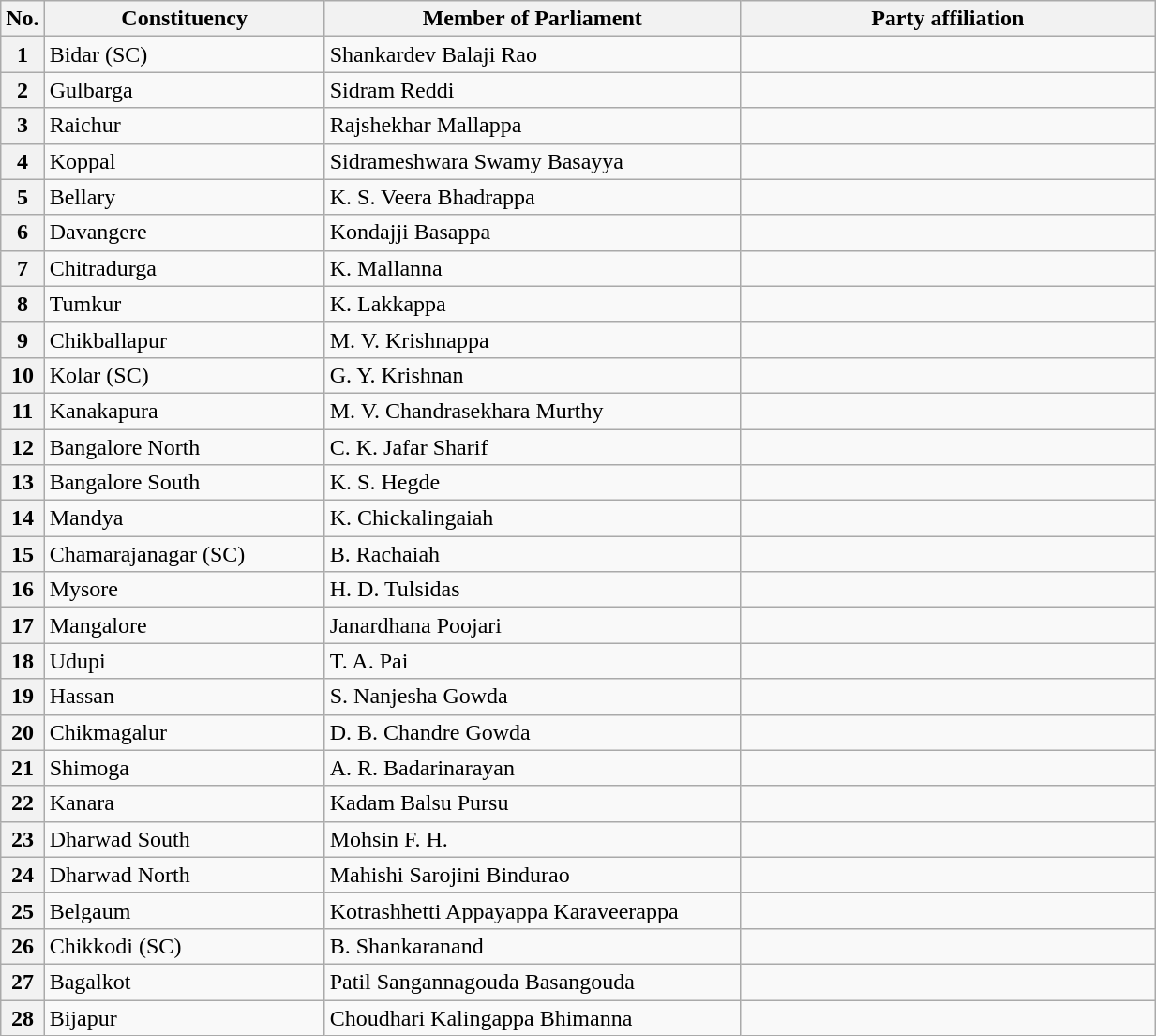<table class="wikitable sortable">
<tr style="text-align:center;">
<th>No.</th>
<th style="width:12em">Constituency</th>
<th style="width:18em">Member of Parliament</th>
<th colspan="2" style="width:18em">Party affiliation</th>
</tr>
<tr>
<th>1</th>
<td>Bidar (SC)</td>
<td>Shankardev Balaji Rao</td>
<td></td>
</tr>
<tr>
<th>2</th>
<td>Gulbarga</td>
<td>Sidram Reddi</td>
<td></td>
</tr>
<tr>
<th>3</th>
<td>Raichur</td>
<td>Rajshekhar Mallappa</td>
<td></td>
</tr>
<tr>
<th>4</th>
<td>Koppal</td>
<td>Sidrameshwara Swamy Basayya</td>
<td></td>
</tr>
<tr>
<th>5</th>
<td>Bellary</td>
<td>K. S. Veera Bhadrappa</td>
<td></td>
</tr>
<tr>
<th>6</th>
<td>Davangere</td>
<td>Kondajji Basappa</td>
<td></td>
</tr>
<tr>
<th>7</th>
<td>Chitradurga</td>
<td>K. Mallanna</td>
<td></td>
</tr>
<tr>
<th>8</th>
<td>Tumkur</td>
<td>K. Lakkappa</td>
<td></td>
</tr>
<tr>
<th>9</th>
<td>Chikballapur</td>
<td>M. V. Krishnappa</td>
<td></td>
</tr>
<tr>
<th>10</th>
<td>Kolar (SC)</td>
<td>G. Y. Krishnan</td>
<td></td>
</tr>
<tr>
<th>11</th>
<td>Kanakapura</td>
<td>M. V. Chandrasekhara Murthy</td>
<td></td>
</tr>
<tr>
<th>12</th>
<td>Bangalore North</td>
<td>C. K. Jafar Sharif</td>
<td></td>
</tr>
<tr>
<th>13</th>
<td>Bangalore South</td>
<td>K. S. Hegde</td>
<td></td>
</tr>
<tr>
<th>14</th>
<td>Mandya</td>
<td>K. Chickalingaiah</td>
<td></td>
</tr>
<tr>
<th>15</th>
<td>Chamarajanagar (SC)</td>
<td>B. Rachaiah</td>
<td></td>
</tr>
<tr>
<th>16</th>
<td>Mysore</td>
<td>H. D. Tulsidas</td>
<td></td>
</tr>
<tr>
<th>17</th>
<td>Mangalore</td>
<td>Janardhana Poojari</td>
<td></td>
</tr>
<tr>
<th>18</th>
<td>Udupi</td>
<td>T. A. Pai</td>
<td></td>
</tr>
<tr>
<th>19</th>
<td>Hassan</td>
<td>S. Nanjesha Gowda</td>
<td></td>
</tr>
<tr>
<th>20</th>
<td>Chikmagalur</td>
<td>D. B. Chandre Gowda</td>
<td></td>
</tr>
<tr>
<th>21</th>
<td>Shimoga</td>
<td>A. R. Badarinarayan</td>
<td></td>
</tr>
<tr>
<th>22</th>
<td>Kanara</td>
<td>Kadam Balsu Pursu</td>
<td></td>
</tr>
<tr>
<th>23</th>
<td>Dharwad South</td>
<td>Mohsin F. H.</td>
<td></td>
</tr>
<tr>
<th>24</th>
<td>Dharwad North</td>
<td>Mahishi Sarojini Bindurao</td>
<td></td>
</tr>
<tr>
<th>25</th>
<td>Belgaum</td>
<td>Kotrashhetti Appayappa Karaveerappa</td>
<td></td>
</tr>
<tr>
<th>26</th>
<td>Chikkodi (SC)</td>
<td>B. Shankaranand</td>
<td></td>
</tr>
<tr>
<th>27</th>
<td>Bagalkot</td>
<td>Patil Sangannagouda Basangouda</td>
<td></td>
</tr>
<tr>
<th>28</th>
<td>Bijapur</td>
<td>Choudhari Kalingappa Bhimanna</td>
<td></td>
</tr>
</table>
